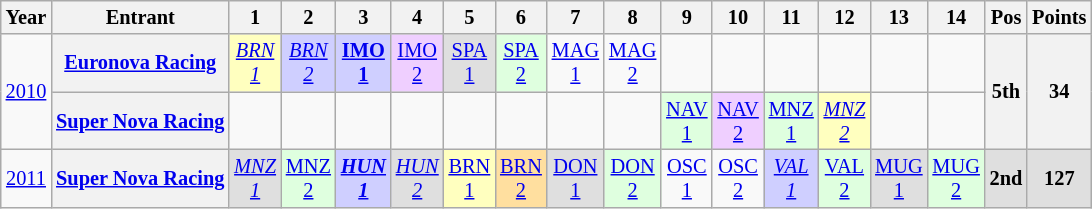<table class="wikitable" style="text-align:center; font-size:85%">
<tr>
<th>Year</th>
<th>Entrant</th>
<th>1</th>
<th>2</th>
<th>3</th>
<th>4</th>
<th>5</th>
<th>6</th>
<th>7</th>
<th>8</th>
<th>9</th>
<th>10</th>
<th>11</th>
<th>12</th>
<th>13</th>
<th>14</th>
<th>Pos</th>
<th>Points</th>
</tr>
<tr>
<td rowspan=2><a href='#'>2010</a></td>
<th nowrap><a href='#'>Euronova Racing</a></th>
<td style="background:#FFFFBF;"><em><a href='#'>BRN<br>1</a></em><br></td>
<td style="background:#CFCFFF;"><em><a href='#'>BRN<br>2</a></em><br></td>
<td style="background:#CFCFFF;"><strong><a href='#'>IMO<br>1</a></strong><br></td>
<td style="background:#EFCFFF;"><a href='#'>IMO<br>2</a><br></td>
<td style="background:#DFDFDF;"><a href='#'>SPA<br>1</a><br></td>
<td style="background:#DFFFDF;"><a href='#'>SPA<br>2</a><br></td>
<td><a href='#'>MAG<br>1</a><br></td>
<td><a href='#'>MAG<br>2</a><br></td>
<td></td>
<td></td>
<td></td>
<td></td>
<td></td>
<td></td>
<th rowspan=2>5th</th>
<th rowspan=2>34</th>
</tr>
<tr>
<th nowrap><a href='#'>Super Nova Racing</a></th>
<td></td>
<td></td>
<td></td>
<td></td>
<td></td>
<td></td>
<td></td>
<td></td>
<td style="background:#DFFFDF;"><a href='#'>NAV<br>1</a><br></td>
<td style="background:#EFCFFF;"><a href='#'>NAV<br>2</a><br></td>
<td style="background:#DFFFDF;"><a href='#'>MNZ<br>1</a><br></td>
<td style="background:#FFFFBF;"><em><a href='#'>MNZ<br>2</a></em><br></td>
<td></td>
<td></td>
</tr>
<tr>
<td><a href='#'>2011</a></td>
<th nowrap><a href='#'>Super Nova Racing</a></th>
<td style="background:#DFDFDF;"><em><a href='#'>MNZ<br>1</a></em><br></td>
<td style="background:#DFFFDF;"><a href='#'>MNZ<br>2</a><br></td>
<td style="background:#CFCFFF;"><strong><em><a href='#'>HUN<br>1</a></em></strong><br></td>
<td style="background:#DFDFDF;"><em><a href='#'>HUN<br>2</a></em><br></td>
<td style="background:#FFFFBF;"><a href='#'>BRN<br>1</a><br></td>
<td style="background:#FFDF9F;"><a href='#'>BRN<br>2</a><br></td>
<td style="background:#DFDFDF;"><a href='#'>DON<br>1</a><br></td>
<td style="background:#DFFFDF;"><a href='#'>DON<br>2</a><br></td>
<td><a href='#'>OSC<br>1</a></td>
<td><a href='#'>OSC<br>2</a></td>
<td style="background:#CFCFFF;"><em><a href='#'>VAL<br>1</a></em><br></td>
<td style="background:#DFFFDF;"><a href='#'>VAL<br>2</a><br></td>
<td style="background:#DFDFDF;"><a href='#'>MUG<br>1</a><br></td>
<td style="background:#DFFFDF;"><a href='#'>MUG<br>2</a><br></td>
<td style="background:#DFDFDF;"><strong>2nd</strong></td>
<td style="background:#DFDFDF;"><strong>127</strong></td>
</tr>
</table>
